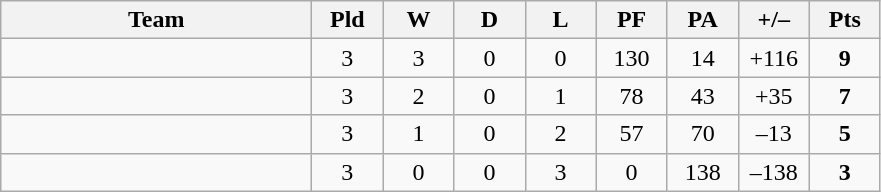<table class="wikitable" style="text-align: center;">
<tr>
<th width="200">Team</th>
<th width="40">Pld</th>
<th width="40">W</th>
<th width="40">D</th>
<th width="40">L</th>
<th width="40">PF</th>
<th width="40">PA</th>
<th width="40">+/–</th>
<th width="40">Pts</th>
</tr>
<tr>
<td align=left></td>
<td>3</td>
<td>3</td>
<td>0</td>
<td>0</td>
<td>130</td>
<td>14</td>
<td>+116</td>
<td><strong>9</strong></td>
</tr>
<tr>
<td align=left></td>
<td>3</td>
<td>2</td>
<td>0</td>
<td>1</td>
<td>78</td>
<td>43</td>
<td>+35</td>
<td><strong>7</strong></td>
</tr>
<tr>
<td align=left></td>
<td>3</td>
<td>1</td>
<td>0</td>
<td>2</td>
<td>57</td>
<td>70</td>
<td>–13</td>
<td><strong>5</strong></td>
</tr>
<tr>
<td align=left></td>
<td>3</td>
<td>0</td>
<td>0</td>
<td>3</td>
<td>0</td>
<td>138</td>
<td>–138</td>
<td><strong>3</strong></td>
</tr>
</table>
